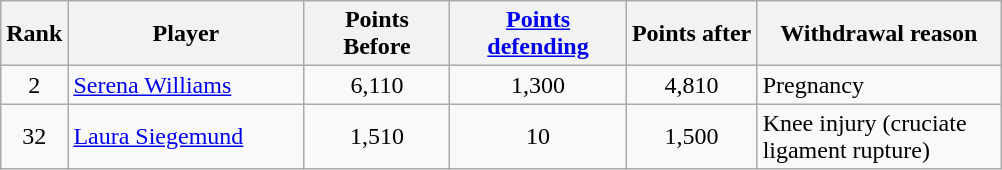<table class="wikitable sortable nowrap" style="text-align:center;">
<tr>
<th style="width:30px;">Rank</th>
<th style="width:150px;">Player</th>
<th style="width:90px;">Points Before</th>
<th style="width:110px;"><a href='#'>Points defending</a></th>
<th style="width:80px;">Points after</th>
<th style="width:155px;">Withdrawal reason</th>
</tr>
<tr>
<td>2</td>
<td style="text-align:left;"> <a href='#'>Serena Williams</a></td>
<td>6,110</td>
<td>1,300</td>
<td>4,810</td>
<td style="text-align:left;">Pregnancy</td>
</tr>
<tr>
<td>32</td>
<td style="text-align:left;"> <a href='#'>Laura Siegemund</a></td>
<td>1,510</td>
<td>10</td>
<td>1,500</td>
<td style="text-align:left;">Knee injury (cruciate ligament rupture)</td>
</tr>
</table>
